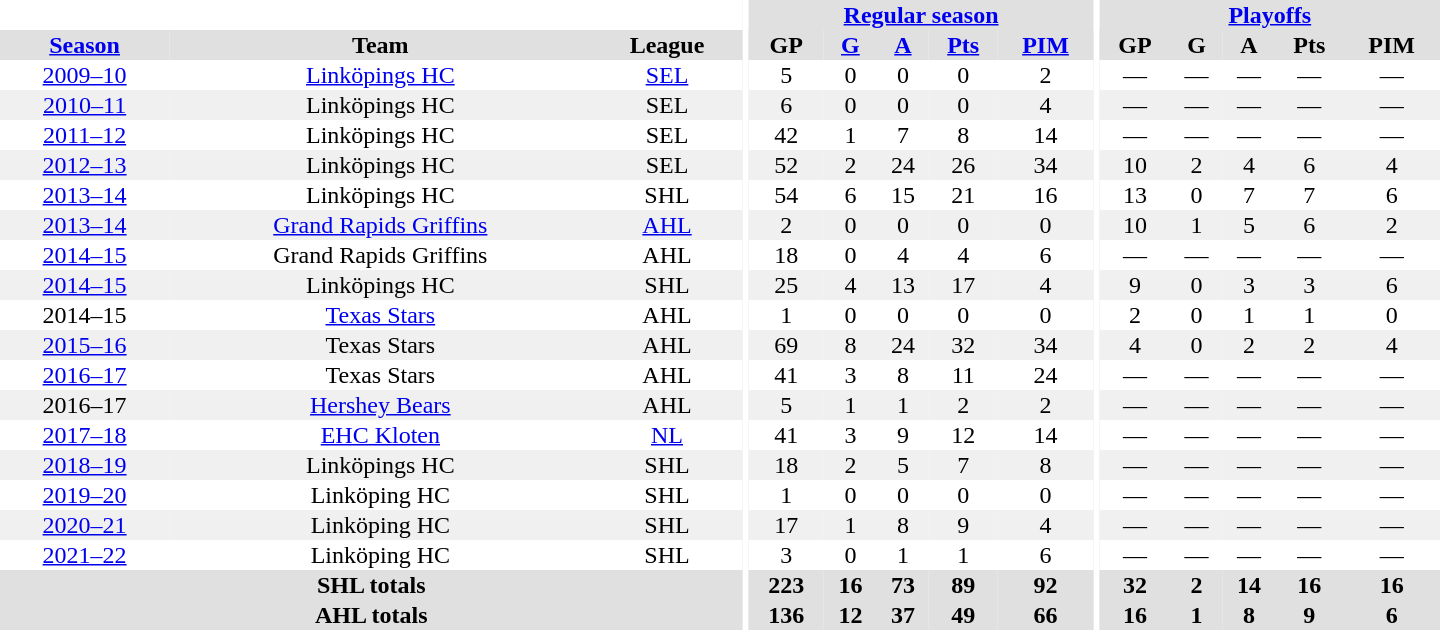<table border="0" cellpadding="1" cellspacing="0" style="text-align:center; width:60em">
<tr bgcolor="#e0e0e0">
<th colspan="3" bgcolor="#ffffff"></th>
<th rowspan="99" bgcolor="#ffffff"></th>
<th colspan="5"><a href='#'>Regular season</a></th>
<th rowspan="99" bgcolor="#ffffff"></th>
<th colspan="5"><a href='#'>Playoffs</a></th>
</tr>
<tr bgcolor="#e0e0e0">
<th><a href='#'>Season</a></th>
<th>Team</th>
<th>League</th>
<th>GP</th>
<th><a href='#'>G</a></th>
<th><a href='#'>A</a></th>
<th><a href='#'>Pts</a></th>
<th><a href='#'>PIM</a></th>
<th>GP</th>
<th>G</th>
<th>A</th>
<th>Pts</th>
<th>PIM</th>
</tr>
<tr ALIGN="center">
<td><a href='#'>2009–10</a></td>
<td><a href='#'>Linköpings HC</a></td>
<td><a href='#'>SEL</a></td>
<td>5</td>
<td>0</td>
<td>0</td>
<td>0</td>
<td>2</td>
<td>—</td>
<td>—</td>
<td>—</td>
<td>—</td>
<td>—</td>
</tr>
<tr ALIGN="center" bgcolor="#f0f0f0">
<td><a href='#'>2010–11</a></td>
<td>Linköpings HC</td>
<td>SEL</td>
<td>6</td>
<td>0</td>
<td>0</td>
<td>0</td>
<td>4</td>
<td>—</td>
<td>—</td>
<td>—</td>
<td>—</td>
<td>—</td>
</tr>
<tr ALIGN="center">
<td><a href='#'>2011–12</a></td>
<td>Linköpings HC</td>
<td>SEL</td>
<td>42</td>
<td>1</td>
<td>7</td>
<td>8</td>
<td>14</td>
<td>—</td>
<td>—</td>
<td>—</td>
<td>—</td>
<td>—</td>
</tr>
<tr ALIGN="center" bgcolor="#f0f0f0">
<td><a href='#'>2012–13</a></td>
<td>Linköpings HC</td>
<td>SEL</td>
<td>52</td>
<td>2</td>
<td>24</td>
<td>26</td>
<td>34</td>
<td>10</td>
<td>2</td>
<td>4</td>
<td>6</td>
<td>4</td>
</tr>
<tr ALIGN="center">
<td><a href='#'>2013–14</a></td>
<td>Linköpings HC</td>
<td>SHL</td>
<td>54</td>
<td>6</td>
<td>15</td>
<td>21</td>
<td>16</td>
<td>13</td>
<td>0</td>
<td>7</td>
<td>7</td>
<td>6</td>
</tr>
<tr ALIGN="center" bgcolor="#f0f0f0">
<td><a href='#'>2013–14</a></td>
<td><a href='#'>Grand Rapids Griffins</a></td>
<td><a href='#'>AHL</a></td>
<td>2</td>
<td>0</td>
<td>0</td>
<td>0</td>
<td>0</td>
<td>10</td>
<td>1</td>
<td>5</td>
<td>6</td>
<td>2</td>
</tr>
<tr ALIGN="center">
<td><a href='#'>2014–15</a></td>
<td>Grand Rapids Griffins</td>
<td>AHL</td>
<td>18</td>
<td>0</td>
<td>4</td>
<td>4</td>
<td>6</td>
<td>—</td>
<td>—</td>
<td>—</td>
<td>—</td>
<td>—</td>
</tr>
<tr ALIGN="center" bgcolor="#f0f0f0">
<td><a href='#'>2014–15</a></td>
<td>Linköpings HC</td>
<td>SHL</td>
<td>25</td>
<td>4</td>
<td>13</td>
<td>17</td>
<td>4</td>
<td>9</td>
<td>0</td>
<td>3</td>
<td>3</td>
<td>6</td>
</tr>
<tr ALIGN="center">
<td>2014–15</td>
<td><a href='#'>Texas Stars</a></td>
<td>AHL</td>
<td>1</td>
<td>0</td>
<td>0</td>
<td>0</td>
<td>0</td>
<td>2</td>
<td>0</td>
<td>1</td>
<td>1</td>
<td>0</td>
</tr>
<tr ALIGN="center" bgcolor="#f0f0f0">
<td><a href='#'>2015–16</a></td>
<td>Texas Stars</td>
<td>AHL</td>
<td>69</td>
<td>8</td>
<td>24</td>
<td>32</td>
<td>34</td>
<td>4</td>
<td>0</td>
<td>2</td>
<td>2</td>
<td>4</td>
</tr>
<tr ALIGN="center">
<td><a href='#'>2016–17</a></td>
<td>Texas Stars</td>
<td>AHL</td>
<td>41</td>
<td>3</td>
<td>8</td>
<td>11</td>
<td>24</td>
<td>—</td>
<td>—</td>
<td>—</td>
<td>—</td>
<td>—</td>
</tr>
<tr ALIGN="center" bgcolor="#f0f0f0">
<td>2016–17</td>
<td><a href='#'>Hershey Bears</a></td>
<td>AHL</td>
<td>5</td>
<td>1</td>
<td>1</td>
<td>2</td>
<td>2</td>
<td>—</td>
<td>—</td>
<td>—</td>
<td>—</td>
<td>—</td>
</tr>
<tr ALIGN="center">
<td><a href='#'>2017–18</a></td>
<td><a href='#'>EHC Kloten</a></td>
<td><a href='#'>NL</a></td>
<td>41</td>
<td>3</td>
<td>9</td>
<td>12</td>
<td>14</td>
<td>—</td>
<td>—</td>
<td>—</td>
<td>—</td>
<td>—</td>
</tr>
<tr ALIGN="center" bgcolor="#f0f0f0">
<td><a href='#'>2018–19</a></td>
<td>Linköpings HC</td>
<td>SHL</td>
<td>18</td>
<td>2</td>
<td>5</td>
<td>7</td>
<td>8</td>
<td>—</td>
<td>—</td>
<td>—</td>
<td>—</td>
<td>—</td>
</tr>
<tr ALIGN="center">
<td><a href='#'>2019–20</a></td>
<td>Linköping HC</td>
<td>SHL</td>
<td>1</td>
<td>0</td>
<td>0</td>
<td>0</td>
<td>0</td>
<td>—</td>
<td>—</td>
<td>—</td>
<td>—</td>
<td>—</td>
</tr>
<tr ALIGN="center" bgcolor="#f0f0f0">
<td><a href='#'>2020–21</a></td>
<td>Linköping HC</td>
<td>SHL</td>
<td>17</td>
<td>1</td>
<td>8</td>
<td>9</td>
<td>4</td>
<td>—</td>
<td>—</td>
<td>—</td>
<td>—</td>
<td>—</td>
</tr>
<tr ALIGN="center">
<td><a href='#'>2021–22</a></td>
<td>Linköping HC</td>
<td>SHL</td>
<td>3</td>
<td>0</td>
<td>1</td>
<td>1</td>
<td>6</td>
<td>—</td>
<td>—</td>
<td>—</td>
<td>—</td>
<td>—</td>
</tr>
<tr style="background:#e0e0e0;">
<th colspan="3">SHL totals</th>
<th>223</th>
<th>16</th>
<th>73</th>
<th>89</th>
<th>92</th>
<th>32</th>
<th>2</th>
<th>14</th>
<th>16</th>
<th>16</th>
</tr>
<tr style="background:#e0e0e0;">
<th colspan="3">AHL totals</th>
<th>136</th>
<th>12</th>
<th>37</th>
<th>49</th>
<th>66</th>
<th>16</th>
<th>1</th>
<th>8</th>
<th>9</th>
<th>6</th>
</tr>
</table>
